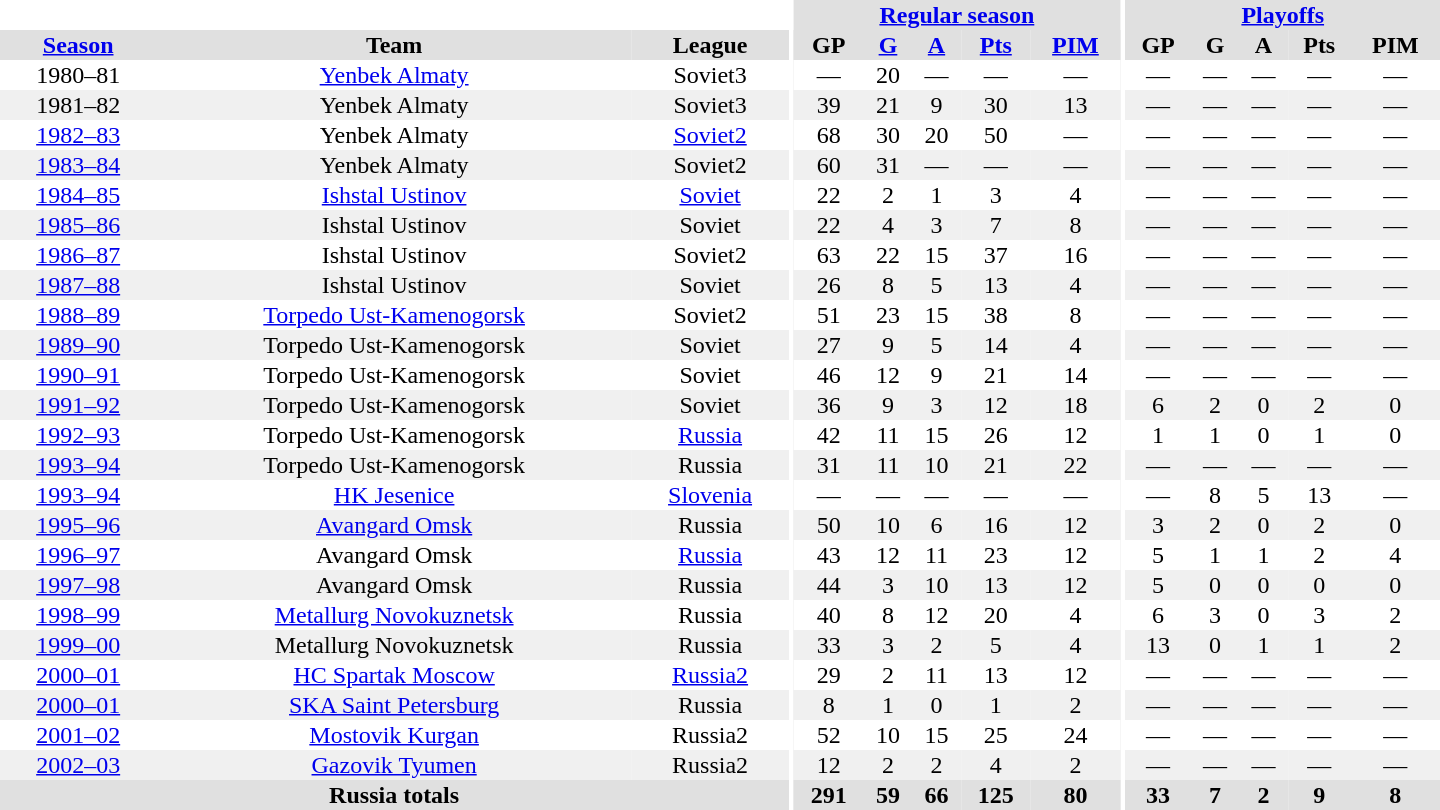<table border="0" cellpadding="1" cellspacing="0" style="text-align:center; width:60em">
<tr bgcolor="#e0e0e0">
<th colspan="3" bgcolor="#ffffff"></th>
<th rowspan="99" bgcolor="#ffffff"></th>
<th colspan="5"><a href='#'>Regular season</a></th>
<th rowspan="99" bgcolor="#ffffff"></th>
<th colspan="5"><a href='#'>Playoffs</a></th>
</tr>
<tr bgcolor="#e0e0e0">
<th><a href='#'>Season</a></th>
<th>Team</th>
<th>League</th>
<th>GP</th>
<th><a href='#'>G</a></th>
<th><a href='#'>A</a></th>
<th><a href='#'>Pts</a></th>
<th><a href='#'>PIM</a></th>
<th>GP</th>
<th>G</th>
<th>A</th>
<th>Pts</th>
<th>PIM</th>
</tr>
<tr>
<td>1980–81</td>
<td><a href='#'>Yenbek Almaty</a></td>
<td>Soviet3</td>
<td>—</td>
<td>20</td>
<td>—</td>
<td>—</td>
<td>—</td>
<td>—</td>
<td>—</td>
<td>—</td>
<td>—</td>
<td>—</td>
</tr>
<tr bgcolor="#f0f0f0">
<td>1981–82</td>
<td>Yenbek Almaty</td>
<td>Soviet3</td>
<td>39</td>
<td>21</td>
<td>9</td>
<td>30</td>
<td>13</td>
<td>—</td>
<td>—</td>
<td>—</td>
<td>—</td>
<td>—</td>
</tr>
<tr>
<td><a href='#'>1982–83</a></td>
<td>Yenbek Almaty</td>
<td><a href='#'>Soviet2</a></td>
<td>68</td>
<td>30</td>
<td>20</td>
<td>50</td>
<td>—</td>
<td>—</td>
<td>—</td>
<td>—</td>
<td>—</td>
<td>—</td>
</tr>
<tr bgcolor="#f0f0f0">
<td><a href='#'>1983–84</a></td>
<td>Yenbek Almaty</td>
<td>Soviet2</td>
<td>60</td>
<td>31</td>
<td>—</td>
<td>—</td>
<td>—</td>
<td>—</td>
<td>—</td>
<td>—</td>
<td>—</td>
<td>—</td>
</tr>
<tr>
<td><a href='#'>1984–85</a></td>
<td><a href='#'>Ishstal Ustinov</a></td>
<td><a href='#'>Soviet</a></td>
<td>22</td>
<td>2</td>
<td>1</td>
<td>3</td>
<td>4</td>
<td>—</td>
<td>—</td>
<td>—</td>
<td>—</td>
<td>—</td>
</tr>
<tr bgcolor="#f0f0f0">
<td><a href='#'>1985–86</a></td>
<td>Ishstal Ustinov</td>
<td>Soviet</td>
<td>22</td>
<td>4</td>
<td>3</td>
<td>7</td>
<td>8</td>
<td>—</td>
<td>—</td>
<td>—</td>
<td>—</td>
<td>—</td>
</tr>
<tr>
<td><a href='#'>1986–87</a></td>
<td>Ishstal Ustinov</td>
<td>Soviet2</td>
<td>63</td>
<td>22</td>
<td>15</td>
<td>37</td>
<td>16</td>
<td>—</td>
<td>—</td>
<td>—</td>
<td>—</td>
<td>—</td>
</tr>
<tr bgcolor="#f0f0f0">
<td><a href='#'>1987–88</a></td>
<td>Ishstal Ustinov</td>
<td>Soviet</td>
<td>26</td>
<td>8</td>
<td>5</td>
<td>13</td>
<td>4</td>
<td>—</td>
<td>—</td>
<td>—</td>
<td>—</td>
<td>—</td>
</tr>
<tr>
<td><a href='#'>1988–89</a></td>
<td><a href='#'>Torpedo Ust-Kamenogorsk</a></td>
<td>Soviet2</td>
<td>51</td>
<td>23</td>
<td>15</td>
<td>38</td>
<td>8</td>
<td>—</td>
<td>—</td>
<td>—</td>
<td>—</td>
<td>—</td>
</tr>
<tr bgcolor="#f0f0f0">
<td><a href='#'>1989–90</a></td>
<td>Torpedo Ust-Kamenogorsk</td>
<td>Soviet</td>
<td>27</td>
<td>9</td>
<td>5</td>
<td>14</td>
<td>4</td>
<td>—</td>
<td>—</td>
<td>—</td>
<td>—</td>
<td>—</td>
</tr>
<tr>
<td><a href='#'>1990–91</a></td>
<td>Torpedo Ust-Kamenogorsk</td>
<td>Soviet</td>
<td>46</td>
<td>12</td>
<td>9</td>
<td>21</td>
<td>14</td>
<td>—</td>
<td>—</td>
<td>—</td>
<td>—</td>
<td>—</td>
</tr>
<tr bgcolor="#f0f0f0">
<td><a href='#'>1991–92</a></td>
<td>Torpedo Ust-Kamenogorsk</td>
<td>Soviet</td>
<td>36</td>
<td>9</td>
<td>3</td>
<td>12</td>
<td>18</td>
<td>6</td>
<td>2</td>
<td>0</td>
<td>2</td>
<td>0</td>
</tr>
<tr>
<td><a href='#'>1992–93</a></td>
<td>Torpedo Ust-Kamenogorsk</td>
<td><a href='#'>Russia</a></td>
<td>42</td>
<td>11</td>
<td>15</td>
<td>26</td>
<td>12</td>
<td>1</td>
<td>1</td>
<td>0</td>
<td>1</td>
<td>0</td>
</tr>
<tr bgcolor="#f0f0f0">
<td><a href='#'>1993–94</a></td>
<td>Torpedo Ust-Kamenogorsk</td>
<td>Russia</td>
<td>31</td>
<td>11</td>
<td>10</td>
<td>21</td>
<td>22</td>
<td>—</td>
<td>—</td>
<td>—</td>
<td>—</td>
<td>—</td>
</tr>
<tr>
<td><a href='#'>1993–94</a></td>
<td><a href='#'>HK Jesenice</a></td>
<td><a href='#'>Slovenia</a></td>
<td>—</td>
<td>—</td>
<td>—</td>
<td>—</td>
<td>—</td>
<td>—</td>
<td>8</td>
<td>5</td>
<td>13</td>
<td>—</td>
</tr>
<tr bgcolor="#f0f0f0">
<td><a href='#'>1995–96</a></td>
<td><a href='#'>Avangard Omsk</a></td>
<td>Russia</td>
<td>50</td>
<td>10</td>
<td>6</td>
<td>16</td>
<td>12</td>
<td>3</td>
<td>2</td>
<td>0</td>
<td>2</td>
<td>0</td>
</tr>
<tr>
<td><a href='#'>1996–97</a></td>
<td>Avangard Omsk</td>
<td><a href='#'>Russia</a></td>
<td>43</td>
<td>12</td>
<td>11</td>
<td>23</td>
<td>12</td>
<td>5</td>
<td>1</td>
<td>1</td>
<td>2</td>
<td>4</td>
</tr>
<tr bgcolor="#f0f0f0">
<td><a href='#'>1997–98</a></td>
<td>Avangard Omsk</td>
<td>Russia</td>
<td>44</td>
<td>3</td>
<td>10</td>
<td>13</td>
<td>12</td>
<td>5</td>
<td>0</td>
<td>0</td>
<td>0</td>
<td>0</td>
</tr>
<tr>
<td><a href='#'>1998–99</a></td>
<td><a href='#'>Metallurg Novokuznetsk</a></td>
<td>Russia</td>
<td>40</td>
<td>8</td>
<td>12</td>
<td>20</td>
<td>4</td>
<td>6</td>
<td>3</td>
<td>0</td>
<td>3</td>
<td>2</td>
</tr>
<tr bgcolor="#f0f0f0">
<td><a href='#'>1999–00</a></td>
<td>Metallurg Novokuznetsk</td>
<td>Russia</td>
<td>33</td>
<td>3</td>
<td>2</td>
<td>5</td>
<td>4</td>
<td>13</td>
<td>0</td>
<td>1</td>
<td>1</td>
<td>2</td>
</tr>
<tr>
<td><a href='#'>2000–01</a></td>
<td><a href='#'>HC Spartak Moscow</a></td>
<td><a href='#'>Russia2</a></td>
<td>29</td>
<td>2</td>
<td>11</td>
<td>13</td>
<td>12</td>
<td>—</td>
<td>—</td>
<td>—</td>
<td>—</td>
<td>—</td>
</tr>
<tr bgcolor="#f0f0f0">
<td><a href='#'>2000–01</a></td>
<td><a href='#'>SKA Saint Petersburg</a></td>
<td>Russia</td>
<td>8</td>
<td>1</td>
<td>0</td>
<td>1</td>
<td>2</td>
<td>—</td>
<td>—</td>
<td>—</td>
<td>—</td>
<td>—</td>
</tr>
<tr>
<td><a href='#'>2001–02</a></td>
<td><a href='#'>Mostovik Kurgan</a></td>
<td>Russia2</td>
<td>52</td>
<td>10</td>
<td>15</td>
<td>25</td>
<td>24</td>
<td>—</td>
<td>—</td>
<td>—</td>
<td>—</td>
<td>—</td>
</tr>
<tr bgcolor="#f0f0f0">
<td><a href='#'>2002–03</a></td>
<td><a href='#'>Gazovik Tyumen</a></td>
<td>Russia2</td>
<td>12</td>
<td>2</td>
<td>2</td>
<td>4</td>
<td>2</td>
<td>—</td>
<td>—</td>
<td>—</td>
<td>—</td>
<td>—</td>
</tr>
<tr>
</tr>
<tr ALIGN="center" bgcolor="#e0e0e0">
<th colspan="3">Russia totals</th>
<th ALIGN="center">291</th>
<th ALIGN="center">59</th>
<th ALIGN="center">66</th>
<th ALIGN="center">125</th>
<th ALIGN="center">80</th>
<th ALIGN="center">33</th>
<th ALIGN="center">7</th>
<th ALIGN="center">2</th>
<th ALIGN="center">9</th>
<th ALIGN="center">8</th>
</tr>
</table>
